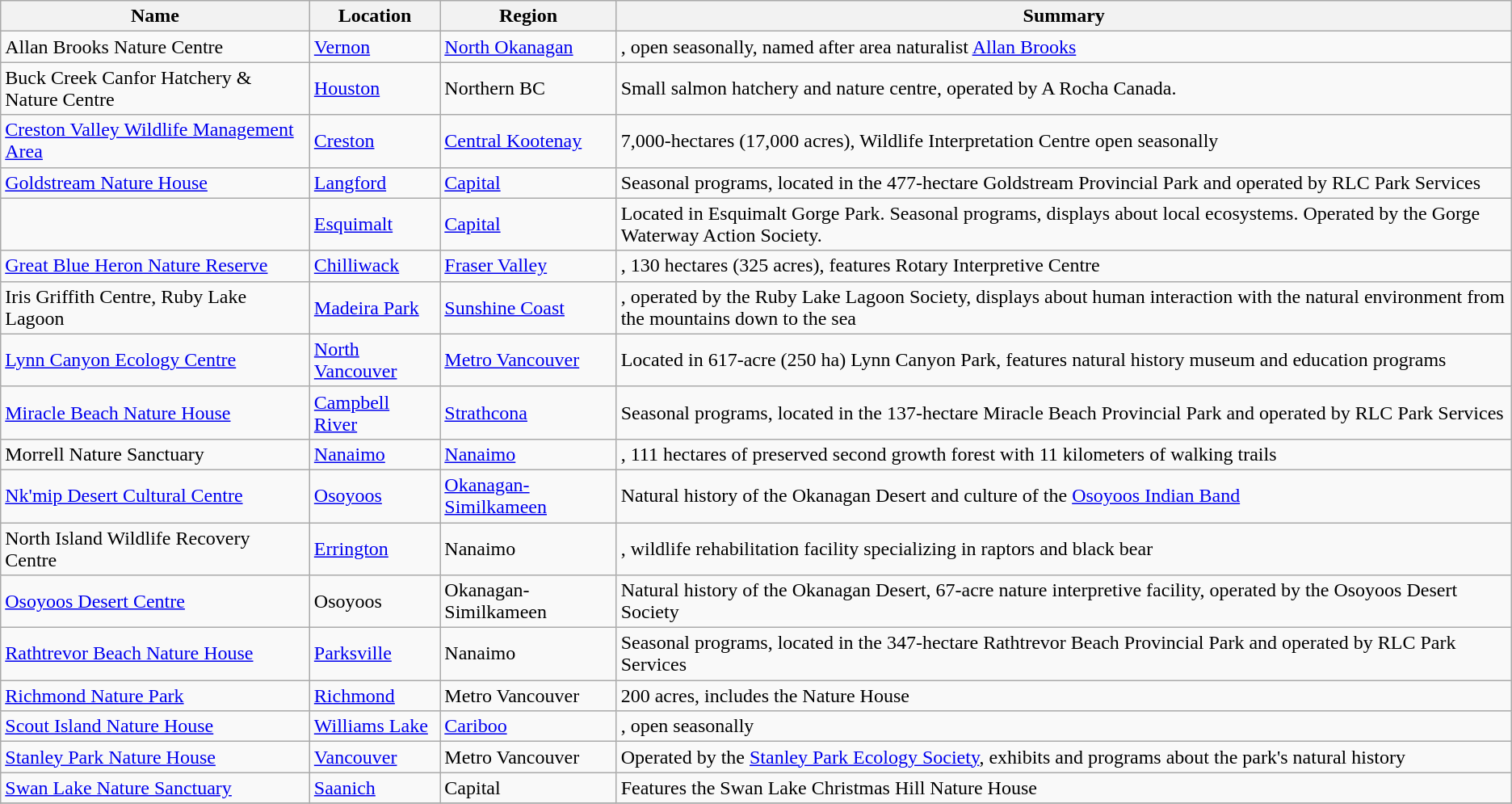<table class="wikitable sortable">
<tr>
<th>Name</th>
<th>Location</th>
<th>Region</th>
<th>Summary</th>
</tr>
<tr>
<td>Allan Brooks Nature Centre</td>
<td><a href='#'>Vernon</a></td>
<td><a href='#'>North Okanagan</a></td>
<td>, open seasonally, named after area naturalist <a href='#'>Allan Brooks</a></td>
</tr>
<tr>
<td>Buck Creek Canfor Hatchery & Nature Centre</td>
<td><a href='#'>Houston</a></td>
<td>Northern BC</td>
<td>Small salmon hatchery and nature centre, operated by A Rocha Canada.</td>
</tr>
<tr>
<td><a href='#'>Creston Valley Wildlife Management Area</a></td>
<td><a href='#'>Creston</a></td>
<td><a href='#'>Central Kootenay</a></td>
<td>7,000-hectares (17,000 acres), Wildlife Interpretation Centre open seasonally</td>
</tr>
<tr>
<td><a href='#'>Goldstream Nature House</a></td>
<td><a href='#'>Langford</a></td>
<td><a href='#'>Capital</a></td>
<td>Seasonal programs, located in the 477-hectare Goldstream Provincial Park and operated by RLC Park Services</td>
</tr>
<tr>
<td></td>
<td><a href='#'>Esquimalt</a></td>
<td><a href='#'>Capital</a></td>
<td>Located in Esquimalt Gorge Park. Seasonal programs, displays about local ecosystems. Operated by the Gorge Waterway Action Society.</td>
</tr>
<tr>
<td><a href='#'>Great Blue Heron Nature Reserve</a></td>
<td><a href='#'>Chilliwack</a></td>
<td><a href='#'>Fraser Valley</a></td>
<td>, 130 hectares (325 acres), features Rotary Interpretive Centre</td>
</tr>
<tr>
<td>Iris Griffith Centre, Ruby Lake Lagoon</td>
<td><a href='#'>Madeira Park</a></td>
<td><a href='#'>Sunshine Coast</a></td>
<td>, operated by the Ruby Lake Lagoon Society, displays about human interaction with the natural environment from the mountains down to the sea</td>
</tr>
<tr>
<td><a href='#'>Lynn Canyon Ecology Centre</a></td>
<td><a href='#'>North Vancouver</a></td>
<td><a href='#'>Metro Vancouver</a></td>
<td>Located in 617-acre (250 ha) Lynn Canyon Park, features natural history museum and education programs</td>
</tr>
<tr>
<td><a href='#'>Miracle Beach Nature House</a></td>
<td><a href='#'>Campbell River</a></td>
<td><a href='#'>Strathcona</a></td>
<td>Seasonal programs, located in the 137-hectare Miracle Beach Provincial Park and operated by RLC Park Services</td>
</tr>
<tr>
<td>Morrell Nature Sanctuary</td>
<td><a href='#'>Nanaimo</a></td>
<td><a href='#'>Nanaimo</a></td>
<td>, 111 hectares of preserved second growth forest with 11 kilometers of walking trails</td>
</tr>
<tr>
<td><a href='#'>Nk'mip Desert Cultural Centre</a></td>
<td><a href='#'>Osoyoos</a></td>
<td><a href='#'>Okanagan-Similkameen</a></td>
<td>Natural history of the Okanagan Desert and culture of the <a href='#'>Osoyoos Indian Band</a></td>
</tr>
<tr>
<td>North Island Wildlife Recovery Centre</td>
<td><a href='#'>Errington</a></td>
<td>Nanaimo</td>
<td>, wildlife rehabilitation facility specializing in raptors and black bear</td>
</tr>
<tr>
<td><a href='#'>Osoyoos Desert Centre</a></td>
<td>Osoyoos</td>
<td>Okanagan-Similkameen</td>
<td>Natural history of the Okanagan Desert, 67-acre nature interpretive facility, operated by the Osoyoos Desert Society</td>
</tr>
<tr>
<td><a href='#'>Rathtrevor Beach Nature House</a></td>
<td><a href='#'>Parksville</a></td>
<td>Nanaimo</td>
<td>Seasonal programs, located in the 347-hectare Rathtrevor Beach Provincial Park and operated by RLC Park Services</td>
</tr>
<tr>
<td><a href='#'>Richmond Nature Park</a></td>
<td><a href='#'>Richmond</a></td>
<td>Metro Vancouver</td>
<td>200 acres, includes the Nature House</td>
</tr>
<tr>
<td><a href='#'>Scout Island Nature House</a></td>
<td><a href='#'>Williams Lake</a></td>
<td><a href='#'>Cariboo</a></td>
<td>, open seasonally</td>
</tr>
<tr>
<td><a href='#'>Stanley Park Nature House</a></td>
<td><a href='#'>Vancouver</a></td>
<td>Metro Vancouver</td>
<td>Operated by the <a href='#'>Stanley Park Ecology Society</a>, exhibits and programs about the park's natural history</td>
</tr>
<tr>
<td><a href='#'>Swan Lake Nature Sanctuary</a></td>
<td><a href='#'>Saanich</a></td>
<td>Capital</td>
<td>Features the Swan Lake Christmas Hill Nature House</td>
</tr>
<tr>
</tr>
</table>
